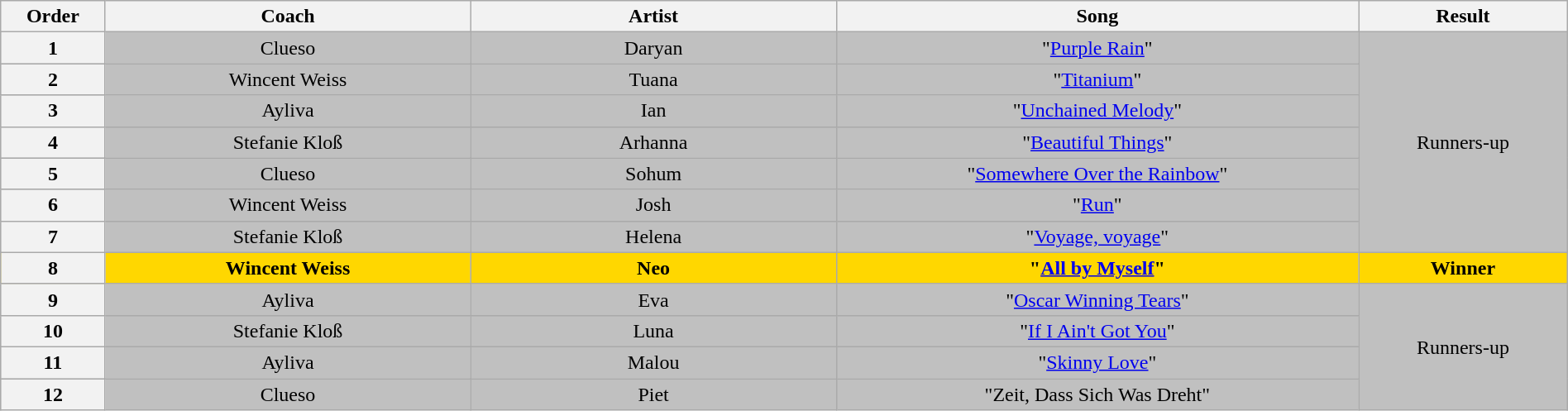<table class="wikitable plainrowheaders" style="text-align:center; width:100%">
<tr>
<th style="width:04%">Order</th>
<th style="width:14%">Coach</th>
<th style="width:14%">Artist</th>
<th style="width:20%">Song</th>
<th style="width:08%">Result</th>
</tr>
<tr bgcolor=silver>
<th>1</th>
<td>Clueso</td>
<td>Daryan</td>
<td>"<a href='#'>Purple Rain</a>"</td>
<td rowspan=7>Runners-up</td>
</tr>
<tr bgcolor=silver>
<th>2</th>
<td>Wincent Weiss</td>
<td>Tuana</td>
<td>"<a href='#'>Titanium</a>"</td>
</tr>
<tr bgcolor=silver>
<th>3</th>
<td>Ayliva</td>
<td>Ian</td>
<td>"<a href='#'>Unchained Melody</a>"</td>
</tr>
<tr bgcolor=silver>
<th>4</th>
<td>Stefanie Kloß</td>
<td>Arhanna</td>
<td>"<a href='#'>Beautiful Things</a>"</td>
</tr>
<tr bgcolor=silver>
<th>5</th>
<td>Clueso</td>
<td>Sohum</td>
<td>"<a href='#'>Somewhere Over the Rainbow</a>"</td>
</tr>
<tr bgcolor=silver>
<th>6</th>
<td>Wincent Weiss</td>
<td>Josh</td>
<td>"<a href='#'>Run</a>"</td>
</tr>
<tr bgcolor=silver>
<th>7</th>
<td>Stefanie Kloß</td>
<td>Helena</td>
<td>"<a href='#'>Voyage, voyage</a>"</td>
</tr>
<tr bgcolor=gold>
<th>8</th>
<td><strong>Wincent Weiss</strong></td>
<td><strong>Neo</strong></td>
<td><strong>"<a href='#'>All by Myself</a>"</strong></td>
<td><strong>Winner</strong></td>
</tr>
<tr bgcolor=silver>
<th>9</th>
<td>Ayliva</td>
<td>Eva</td>
<td>"<a href='#'>Oscar Winning Tears</a>"</td>
<td rowspan=4>Runners-up</td>
</tr>
<tr bgcolor=silver>
<th>10</th>
<td>Stefanie Kloß</td>
<td>Luna</td>
<td>"<a href='#'>If I Ain't Got You</a>"</td>
</tr>
<tr bgcolor=silver>
<th>11</th>
<td>Ayliva</td>
<td>Malou</td>
<td>"<a href='#'>Skinny Love</a>"</td>
</tr>
<tr bgcolor=silver>
<th>12</th>
<td>Clueso</td>
<td>Piet</td>
<td>"Zeit, Dass Sich Was Dreht"</td>
</tr>
</table>
